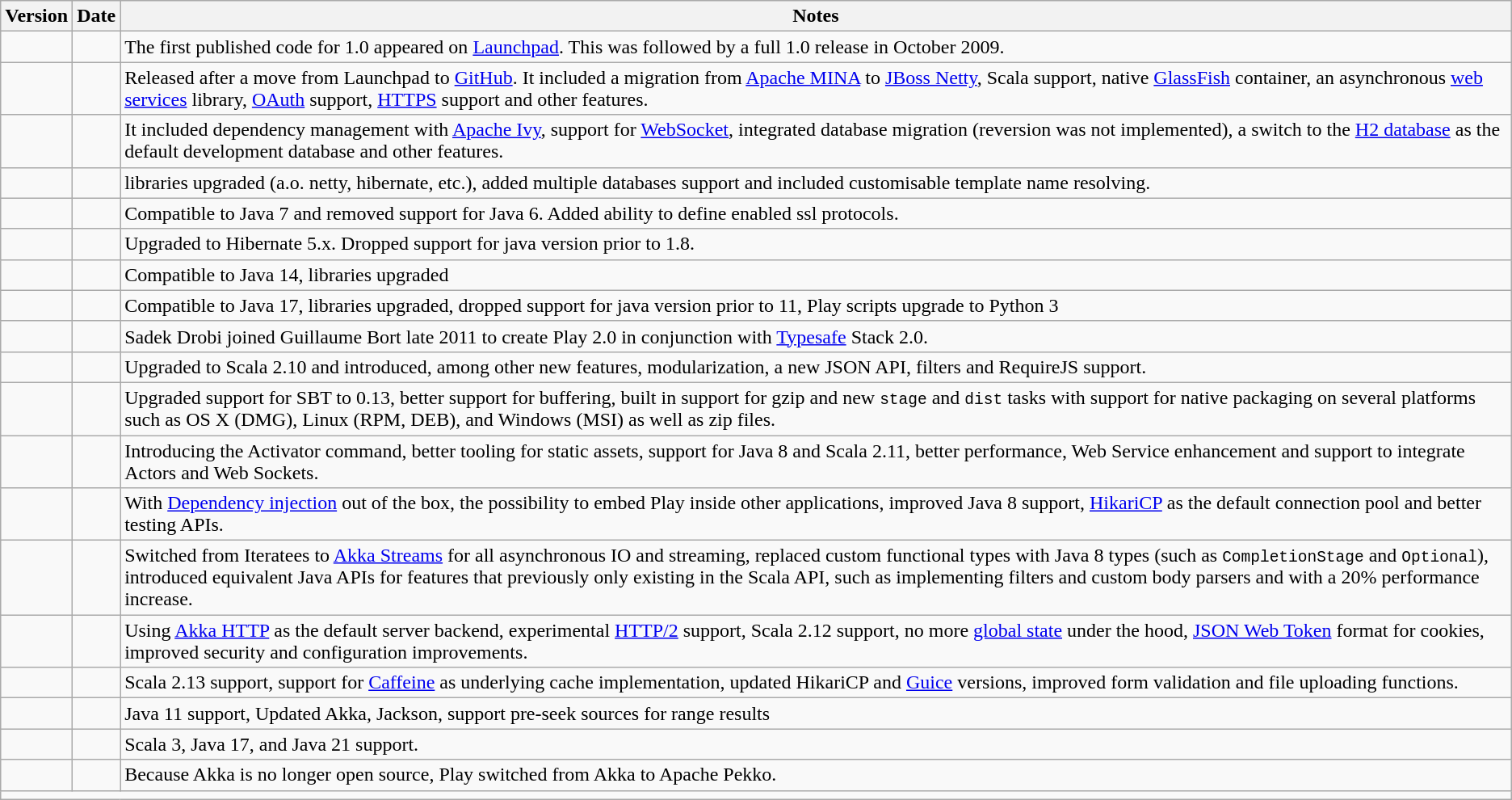<table class="wikitable sortable" style="float:left;">
<tr>
<th>Version</th>
<th>Date</th>
<th>Notes</th>
</tr>
<tr>
<td></td>
<td></td>
<td>The first published code for 1.0 appeared on <a href='#'>Launchpad</a>. This was followed by a full 1.0 release in October 2009.</td>
</tr>
<tr>
<td></td>
<td></td>
<td>Released after a move from Launchpad to <a href='#'>GitHub</a>. It included a migration from <a href='#'>Apache MINA</a> to <a href='#'>JBoss Netty</a>, Scala support, native <a href='#'>GlassFish</a> container, an asynchronous <a href='#'>web services</a> library, <a href='#'>OAuth</a> support, <a href='#'>HTTPS</a> support and other features.</td>
</tr>
<tr>
<td></td>
<td></td>
<td>It included dependency management with <a href='#'>Apache Ivy</a>, support for <a href='#'>WebSocket</a>, integrated database migration (reversion was not implemented), a switch to the <a href='#'>H2 database</a> as the default development database and other features.</td>
</tr>
<tr>
<td></td>
<td></td>
<td>libraries upgraded (a.o. netty, hibernate, etc.), added multiple databases support and included customisable template name resolving.</td>
</tr>
<tr>
<td></td>
<td></td>
<td>Compatible to Java 7 and removed support for Java 6. Added ability to define enabled ssl protocols.</td>
</tr>
<tr>
<td></td>
<td></td>
<td>Upgraded to Hibernate 5.x. Dropped support for java version prior to 1.8.</td>
</tr>
<tr>
<td></td>
<td></td>
<td>Compatible to Java 14, libraries upgraded</td>
</tr>
<tr>
<td></td>
<td></td>
<td>Compatible to Java 17, libraries upgraded, dropped support for java version prior to 11, Play scripts upgrade to Python 3</td>
</tr>
<tr>
<td></td>
<td></td>
<td>Sadek Drobi joined Guillaume Bort late 2011 to create Play 2.0 in conjunction with <a href='#'>Typesafe</a> Stack 2.0.</td>
</tr>
<tr>
<td></td>
<td></td>
<td>Upgraded to Scala 2.10 and introduced, among other new features, modularization, a new JSON API, filters and RequireJS support.</td>
</tr>
<tr>
<td></td>
<td></td>
<td>Upgraded support for SBT to 0.13, better support for buffering, built in support for gzip and new <code>stage</code> and <code>dist</code> tasks with support for native packaging on several platforms such as OS X (DMG), Linux (RPM, DEB), and Windows (MSI) as well as zip files.</td>
</tr>
<tr>
<td></td>
<td></td>
<td>Introducing the Activator command, better tooling for static assets, support for Java 8 and Scala 2.11, better performance, Web Service enhancement and support to integrate Actors and Web Sockets.</td>
</tr>
<tr>
<td></td>
<td></td>
<td>With <a href='#'>Dependency injection</a> out of the box, the possibility to embed Play inside other applications, improved Java 8 support, <a href='#'>HikariCP</a> as the default connection pool and better testing APIs.</td>
</tr>
<tr>
<td></td>
<td></td>
<td>Switched from Iteratees to <a href='#'>Akka Streams</a> for all asynchronous IO and streaming, replaced custom functional types with Java 8 types (such as <code>CompletionStage</code> and <code>Optional</code>), introduced equivalent Java APIs for features that previously only existing in the Scala API, such as implementing filters and custom body parsers and with a 20% performance increase.</td>
</tr>
<tr>
<td></td>
<td></td>
<td>Using <a href='#'>Akka HTTP</a> as the default server backend, experimental <a href='#'>HTTP/2</a> support, Scala 2.12 support, no more <a href='#'>global state</a> under the hood, <a href='#'>JSON Web Token</a> format for cookies, improved security and configuration improvements.</td>
</tr>
<tr>
<td></td>
<td></td>
<td>Scala 2.13 support, support for <a href='#'>Caffeine</a> as underlying cache implementation, updated HikariCP and <a href='#'>Guice</a> versions, improved form validation and file uploading functions.</td>
</tr>
<tr>
<td></td>
<td></td>
<td>Java 11 support, Updated Akka, Jackson, support pre-seek sources for range results</td>
</tr>
<tr>
<td></td>
<td></td>
<td>Scala 3, Java 17, and Java 21 support.</td>
</tr>
<tr>
<td></td>
<td></td>
<td>Because Akka is no longer open source, Play switched from Akka to Apache Pekko.</td>
</tr>
<tr>
<td colspan="3"></td>
</tr>
</table>
